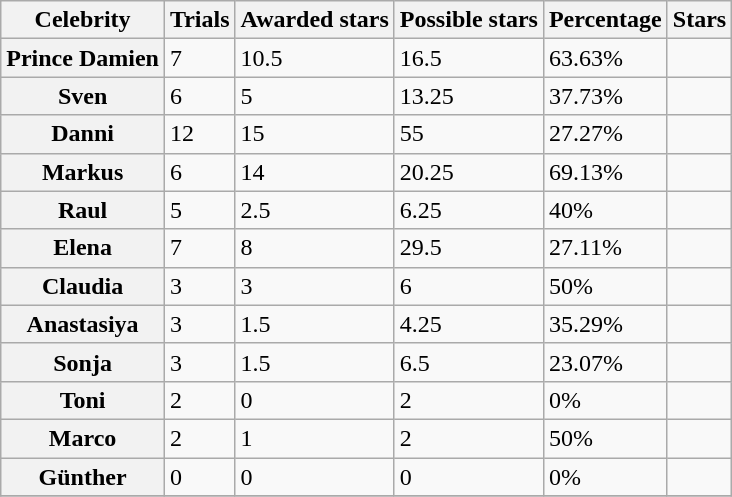<table class="wikitable sortable center">
<tr>
<th>Celebrity</th>
<th>Trials</th>
<th>Awarded stars</th>
<th>Possible stars</th>
<th>Percentage</th>
<th>Stars</th>
</tr>
<tr>
<th>Prince Damien</th>
<td>7</td>
<td>10.5</td>
<td>16.5</td>
<td>63.63%</td>
<td></td>
</tr>
<tr>
<th>Sven</th>
<td>6</td>
<td>5</td>
<td>13.25</td>
<td>37.73%</td>
<td></td>
</tr>
<tr>
<th>Danni</th>
<td>12</td>
<td>15</td>
<td>55</td>
<td>27.27%</td>
<td></td>
</tr>
<tr>
<th>Markus</th>
<td>6</td>
<td>14</td>
<td>20.25</td>
<td>69.13%</td>
<td></td>
</tr>
<tr>
<th>Raul</th>
<td>5</td>
<td>2.5</td>
<td>6.25</td>
<td>40%</td>
<td></td>
</tr>
<tr>
<th>Elena</th>
<td>7</td>
<td>8</td>
<td>29.5</td>
<td>27.11%</td>
<td></td>
</tr>
<tr>
<th>Claudia</th>
<td>3</td>
<td>3</td>
<td>6</td>
<td>50%</td>
<td></td>
</tr>
<tr>
<th>Anastasiya</th>
<td>3</td>
<td>1.5</td>
<td>4.25</td>
<td>35.29%</td>
<td></td>
</tr>
<tr>
<th>Sonja</th>
<td>3</td>
<td>1.5</td>
<td>6.5</td>
<td>23.07%</td>
<td></td>
</tr>
<tr>
<th>Toni</th>
<td>2</td>
<td>0</td>
<td>2</td>
<td>0%</td>
<td></td>
</tr>
<tr>
<th>Marco</th>
<td>2</td>
<td>1</td>
<td>2</td>
<td>50%</td>
<td></td>
</tr>
<tr>
<th>Günther</th>
<td>0</td>
<td>0</td>
<td>0</td>
<td>0%</td>
<td></td>
</tr>
<tr>
</tr>
</table>
